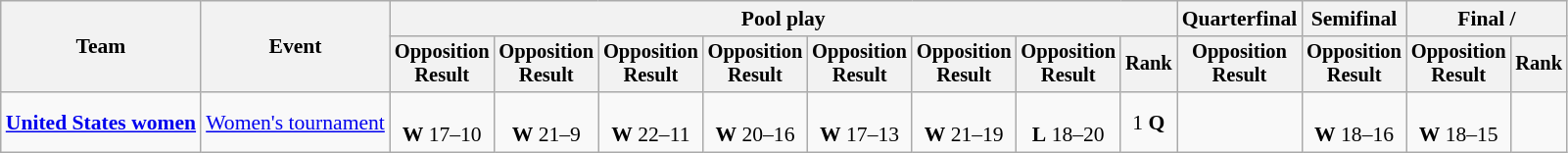<table class=wikitable style=font-size:90%>
<tr>
<th rowspan=2>Team</th>
<th rowspan=2>Event</th>
<th colspan=8>Pool play</th>
<th>Quarterfinal</th>
<th>Semifinal</th>
<th colspan=2>Final / </th>
</tr>
<tr style=font-size:95%>
<th>Opposition<br>Result</th>
<th>Opposition<br>Result</th>
<th>Opposition<br>Result</th>
<th>Opposition<br>Result</th>
<th>Opposition<br>Result</th>
<th>Opposition<br>Result</th>
<th>Opposition<br>Result</th>
<th>Rank</th>
<th>Opposition<br>Result</th>
<th>Opposition<br>Result</th>
<th>Opposition<br>Result</th>
<th>Rank</th>
</tr>
<tr align=center>
<td align=left><strong><a href='#'>United States women</a></strong></td>
<td align=left><a href='#'>Women's tournament</a></td>
<td><br><strong>W</strong> 17–10</td>
<td><br><strong>W</strong> 21–9</td>
<td><br><strong>W</strong> 22–11</td>
<td><br><strong>W</strong> 20–16</td>
<td><br><strong>W</strong> 17–13</td>
<td><br><strong>W</strong> 21–19</td>
<td><br><strong>L</strong> 18–20</td>
<td>1 <strong>Q</strong></td>
<td></td>
<td><br><strong>W</strong> 18–16</td>
<td><br><strong>W</strong> 18–15</td>
<td></td>
</tr>
</table>
